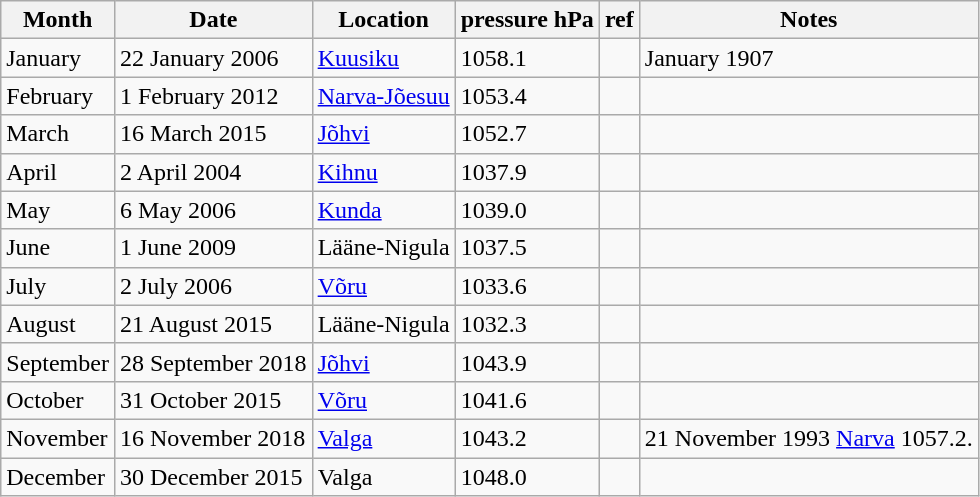<table class="wikitable sortable">
<tr>
<th>Month</th>
<th>Date</th>
<th class="unsortable">Location</th>
<th>pressure hPa</th>
<th class="unsortable">ref</th>
<th>Notes</th>
</tr>
<tr>
<td>January</td>
<td>22 January 2006</td>
<td><a href='#'>Kuusiku</a></td>
<td>1058.1</td>
<td></td>
<td>January 1907</td>
</tr>
<tr>
<td>February</td>
<td>1 February 2012</td>
<td><a href='#'>Narva-Jõesuu</a></td>
<td>1053.4</td>
<td></td>
<td></td>
</tr>
<tr>
<td>March</td>
<td>16 March 2015</td>
<td><a href='#'>Jõhvi</a></td>
<td>1052.7</td>
<td></td>
<td></td>
</tr>
<tr>
<td>April</td>
<td>2 April 2004</td>
<td><a href='#'>Kihnu</a></td>
<td>1037.9</td>
<td></td>
<td></td>
</tr>
<tr>
<td>May</td>
<td>6 May 2006</td>
<td><a href='#'>Kunda</a></td>
<td>1039.0</td>
<td></td>
<td></td>
</tr>
<tr>
<td>June</td>
<td>1 June 2009</td>
<td>Lääne-Nigula</td>
<td>1037.5</td>
<td></td>
<td></td>
</tr>
<tr>
<td>July</td>
<td>2 July 2006</td>
<td><a href='#'>Võru</a></td>
<td>1033.6</td>
<td></td>
<td></td>
</tr>
<tr>
<td>August</td>
<td>21 August 2015</td>
<td>Lääne-Nigula</td>
<td>1032.3</td>
<td></td>
<td></td>
</tr>
<tr>
<td>September</td>
<td>28 September 2018</td>
<td><a href='#'>Jõhvi</a></td>
<td>1043.9</td>
<td></td>
<td></td>
</tr>
<tr>
<td>October</td>
<td>31 October 2015</td>
<td><a href='#'>Võru</a></td>
<td>1041.6</td>
<td></td>
<td></td>
</tr>
<tr>
<td>November</td>
<td>16 November 2018</td>
<td><a href='#'>Valga</a></td>
<td>1043.2</td>
<td></td>
<td>21 November 1993 <a href='#'>Narva</a> 1057.2.</td>
</tr>
<tr>
<td>December</td>
<td>30 December 2015</td>
<td>Valga</td>
<td>1048.0</td>
<td></td>
<td></td>
</tr>
</table>
